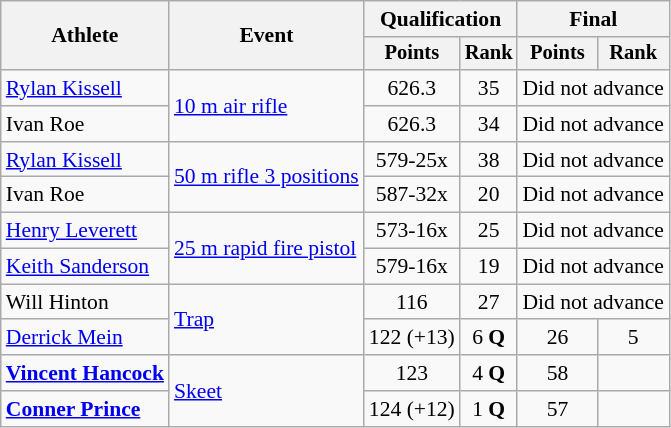<table class=wikitable style=font-size:90%;text-align:center>
<tr>
<th rowspan=2>Athlete</th>
<th rowspan=2>Event</th>
<th colspan=2>Qualification</th>
<th colspan=2>Final</th>
</tr>
<tr style=font-size:95%>
<th>Points</th>
<th>Rank</th>
<th>Points</th>
<th>Rank</th>
</tr>
<tr>
<td align=left><a href='#'>Rylan Kissell</a></td>
<td align=left rowspan=2><a href='#'>10 m air rifle</a></td>
<td>626.3</td>
<td>35</td>
<td colspan=2>Did not advance</td>
</tr>
<tr>
<td align=left>Ivan Roe</td>
<td>626.3</td>
<td>34</td>
<td colspan=2>Did not advance</td>
</tr>
<tr>
<td align=left><a href='#'>Rylan Kissell</a></td>
<td align=left rowspan=2><a href='#'>50 m rifle 3 positions</a></td>
<td>579-25x</td>
<td>38</td>
<td colspan=2>Did not advance</td>
</tr>
<tr>
<td align=left>Ivan Roe</td>
<td>587-32x</td>
<td>20</td>
<td colspan=2>Did not advance</td>
</tr>
<tr>
<td align=left><a href='#'>Henry Leverett</a></td>
<td align=left rowspan=2><a href='#'>25 m rapid fire pistol</a></td>
<td>573-16x</td>
<td>25</td>
<td colspan=2>Did not advance</td>
</tr>
<tr>
<td align=left><a href='#'>Keith Sanderson</a></td>
<td>579-16x</td>
<td>19</td>
<td colspan=2>Did not advance</td>
</tr>
<tr>
<td align=left>Will Hinton</td>
<td align=left rowspan=2><a href='#'>Trap</a></td>
<td>116</td>
<td>27</td>
<td colspan=2>Did not advance</td>
</tr>
<tr>
<td align=left><a href='#'>Derrick Mein</a></td>
<td>122 (+13)</td>
<td>6 <strong>Q</strong></td>
<td>26</td>
<td>5</td>
</tr>
<tr>
<td align=left><strong><a href='#'>Vincent Hancock</a></strong></td>
<td align=left rowspan=2><a href='#'>Skeet</a></td>
<td>123</td>
<td>4 <strong>Q</strong></td>
<td>58</td>
<td></td>
</tr>
<tr>
<td align=left><strong><a href='#'>Conner Prince</a></strong></td>
<td>124 (+12)</td>
<td>1 <strong>Q</strong></td>
<td>57</td>
<td></td>
</tr>
</table>
